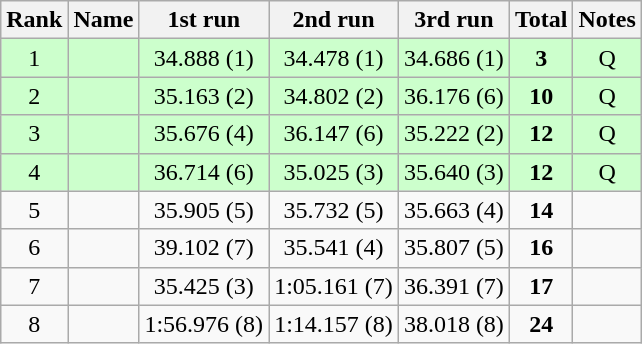<table class="sortable wikitable" style="text-align:center;">
<tr>
<th>Rank</th>
<th>Name</th>
<th>1st run</th>
<th>2nd run</th>
<th>3rd run</th>
<th>Total</th>
<th>Notes</th>
</tr>
<tr style="background:#cfc;">
<td>1</td>
<td align=left></td>
<td>34.888 (1)</td>
<td>34.478 (1)</td>
<td>34.686 (1)</td>
<td><strong>3</strong></td>
<td>Q</td>
</tr>
<tr style="background:#cfc;">
<td>2</td>
<td align=left></td>
<td>35.163 (2)</td>
<td>34.802 (2)</td>
<td>36.176 (6)</td>
<td><strong>10</strong></td>
<td>Q</td>
</tr>
<tr style="background:#cfc;">
<td>3</td>
<td align=left></td>
<td>35.676 (4)</td>
<td>36.147 (6)</td>
<td>35.222 (2)</td>
<td><strong>12</strong></td>
<td>Q</td>
</tr>
<tr style="background:#cfc;">
<td>4</td>
<td align=left></td>
<td>36.714 (6)</td>
<td>35.025 (3)</td>
<td>35.640 (3)</td>
<td><strong>12</strong></td>
<td>Q</td>
</tr>
<tr>
<td>5</td>
<td align=left></td>
<td>35.905 (5)</td>
<td>35.732 (5)</td>
<td>35.663 (4)</td>
<td><strong>14</strong></td>
<td></td>
</tr>
<tr>
<td>6</td>
<td align=left></td>
<td>39.102 (7)</td>
<td>35.541 (4)</td>
<td>35.807 (5)</td>
<td><strong>16</strong></td>
<td></td>
</tr>
<tr>
<td>7</td>
<td align=left></td>
<td>35.425 (3)</td>
<td>1:05.161 (7)</td>
<td>36.391 (7)</td>
<td><strong>17</strong></td>
<td></td>
</tr>
<tr>
<td>8</td>
<td align=left></td>
<td>1:56.976 (8)</td>
<td>1:14.157 (8)</td>
<td>38.018 (8)</td>
<td><strong>24</strong></td>
<td></td>
</tr>
</table>
